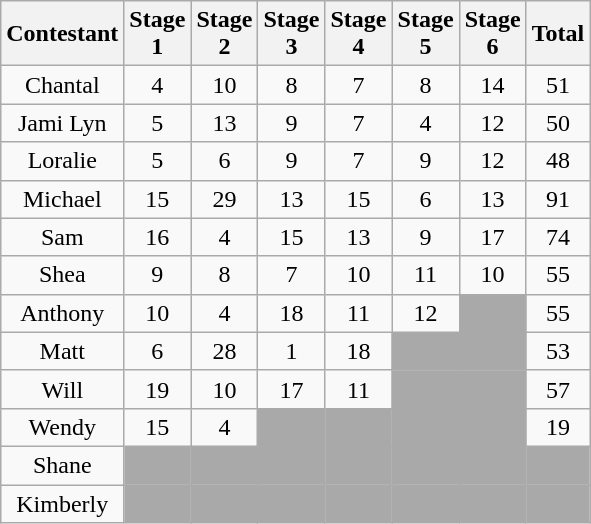<table class="wikitable" border="1" style="text-align:center" align="center">
<tr>
<th>Contestant</th>
<th>Stage<br>1</th>
<th>Stage<br>2</th>
<th>Stage<br>3</th>
<th>Stage<br>4</th>
<th>Stage<br>5</th>
<th>Stage<br>6</th>
<th>Total</th>
</tr>
<tr>
<td>Chantal</td>
<td>4</td>
<td>10</td>
<td>8</td>
<td>7</td>
<td>8</td>
<td>14</td>
<td>51</td>
</tr>
<tr>
<td>Jami Lyn</td>
<td>5</td>
<td>13</td>
<td>9</td>
<td>7</td>
<td>4</td>
<td>12</td>
<td>50</td>
</tr>
<tr>
<td>Loralie</td>
<td>5</td>
<td>6</td>
<td>9</td>
<td>7</td>
<td>9</td>
<td>12</td>
<td>48</td>
</tr>
<tr>
<td>Michael</td>
<td>15</td>
<td>29</td>
<td>13</td>
<td>15</td>
<td>6</td>
<td>13</td>
<td>91</td>
</tr>
<tr>
<td>Sam</td>
<td>16</td>
<td>4</td>
<td>15</td>
<td>13</td>
<td>9</td>
<td>17</td>
<td>74</td>
</tr>
<tr>
<td>Shea</td>
<td>9</td>
<td>8</td>
<td>7</td>
<td>10</td>
<td>11</td>
<td>10</td>
<td>55</td>
</tr>
<tr>
<td>Anthony</td>
<td>10</td>
<td>4</td>
<td>18</td>
<td>11</td>
<td>12</td>
<td bgcolor="darkgray"></td>
<td>55</td>
</tr>
<tr>
<td>Matt</td>
<td>6</td>
<td>28</td>
<td>1</td>
<td>18</td>
<td bgcolor="darkgray"></td>
<td bgcolor="darkgray"></td>
<td>53</td>
</tr>
<tr>
<td>Will</td>
<td>19</td>
<td>10</td>
<td>17</td>
<td>11</td>
<td bgcolor="darkgray"></td>
<td bgcolor="darkgray"></td>
<td>57</td>
</tr>
<tr>
<td>Wendy</td>
<td>15</td>
<td>4</td>
<td bgcolor="darkgray"></td>
<td bgcolor="darkgray"></td>
<td bgcolor="darkgray"></td>
<td bgcolor="darkgray"></td>
<td>19</td>
</tr>
<tr>
<td>Shane</td>
<td bgcolor="darkgray"></td>
<td bgcolor="darkgray"></td>
<td bgcolor="darkgray"></td>
<td bgcolor="darkgray"></td>
<td bgcolor="darkgray"></td>
<td bgcolor="darkgray"></td>
<td bgcolor="darkgray"></td>
</tr>
<tr>
<td>Kimberly</td>
<td bgcolor="darkgray"></td>
<td bgcolor="darkgray"></td>
<td bgcolor="darkgray"></td>
<td bgcolor="darkgray"></td>
<td bgcolor="darkgray"></td>
<td bgcolor="darkgray"></td>
<td bgcolor="darkgray"></td>
</tr>
</table>
